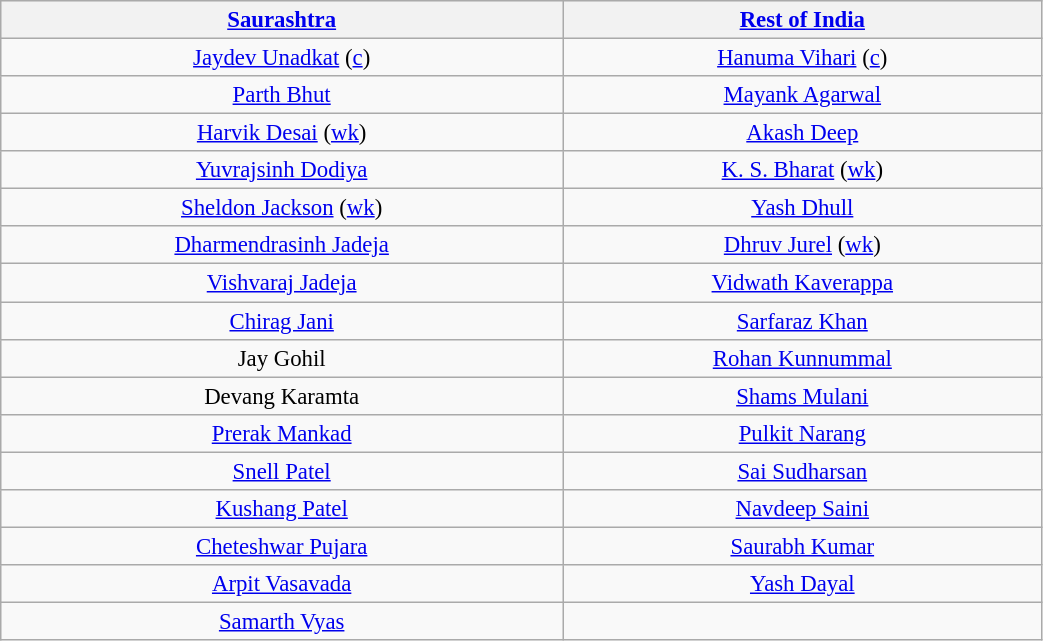<table class="wikitable mw-collapsible" style="text-align:center; font-size:95%; width:55%;">
<tr style="background:#efefef;">
<th><a href='#'>Saurashtra</a></th>
<th><a href='#'>Rest of India</a></th>
</tr>
<tr>
<td><a href='#'>Jaydev Unadkat</a> (<a href='#'>c</a>)</td>
<td><a href='#'>Hanuma Vihari</a> (<a href='#'>c</a>)</td>
</tr>
<tr>
<td><a href='#'>Parth Bhut</a></td>
<td><a href='#'>Mayank Agarwal</a></td>
</tr>
<tr>
<td><a href='#'>Harvik Desai</a> (<a href='#'>wk</a>)</td>
<td><a href='#'>Akash Deep</a></td>
</tr>
<tr>
<td><a href='#'>Yuvrajsinh Dodiya</a></td>
<td><a href='#'>K. S. Bharat</a> (<a href='#'>wk</a>)</td>
</tr>
<tr>
<td><a href='#'>Sheldon Jackson</a> (<a href='#'>wk</a>)</td>
<td><a href='#'>Yash Dhull</a></td>
</tr>
<tr>
<td><a href='#'>Dharmendrasinh Jadeja</a></td>
<td><a href='#'>Dhruv Jurel</a> (<a href='#'>wk</a>)</td>
</tr>
<tr>
<td><a href='#'>Vishvaraj Jadeja</a></td>
<td><a href='#'>Vidwath Kaverappa</a></td>
</tr>
<tr>
<td><a href='#'>Chirag Jani</a></td>
<td><a href='#'>Sarfaraz Khan</a></td>
</tr>
<tr>
<td>Jay Gohil</td>
<td><a href='#'>Rohan Kunnummal</a></td>
</tr>
<tr>
<td>Devang Karamta</td>
<td><a href='#'>Shams Mulani</a></td>
</tr>
<tr>
<td><a href='#'>Prerak Mankad</a></td>
<td><a href='#'>Pulkit Narang</a></td>
</tr>
<tr>
<td><a href='#'>Snell Patel</a></td>
<td><a href='#'>Sai Sudharsan</a></td>
</tr>
<tr>
<td><a href='#'>Kushang Patel</a></td>
<td><a href='#'>Navdeep Saini</a></td>
</tr>
<tr>
<td><a href='#'>Cheteshwar Pujara</a></td>
<td><a href='#'>Saurabh Kumar</a></td>
</tr>
<tr>
<td><a href='#'>Arpit Vasavada</a></td>
<td><a href='#'>Yash Dayal</a></td>
</tr>
<tr>
<td><a href='#'>Samarth Vyas</a></td>
<td></td>
</tr>
</table>
